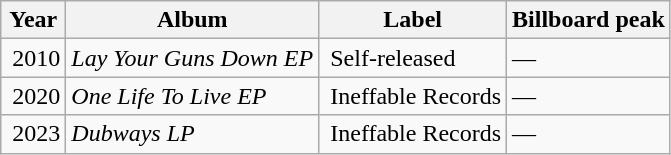<table class="wikitable">
<tr>
<th>Year</th>
<th>Album</th>
<th>Label</th>
<th>Billboard peak</th>
</tr>
<tr>
<td> 2010</td>
<td><em>Lay Your Guns Down EP</em></td>
<td> Self-released</td>
<td>—</td>
</tr>
<tr>
<td> 2020</td>
<td><em>One Life To Live EP</em></td>
<td> Ineffable Records</td>
<td>—</td>
</tr>
<tr>
<td> 2023</td>
<td><em>Dubways LP</em></td>
<td> Ineffable Records</td>
<td>—</td>
</tr>
</table>
